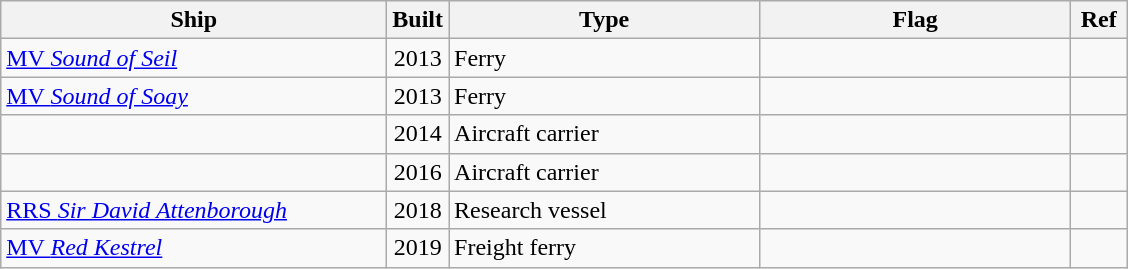<table class="wikitable sortable">
<tr>
<th width="250" scope="col">Ship</th>
<th width="30" scope="col">Built</th>
<th width="200" scope="col">Type</th>
<th width="200" scope="col">Flag</th>
<th width="30" scope="col" class="unsortable">Ref</th>
</tr>
<tr>
<td><a href='#'>MV <em>Sound of Seil</em></a></td>
<td align="center">2013</td>
<td align="left">Ferry</td>
<td></td>
<td></td>
</tr>
<tr>
<td><a href='#'>MV <em>Sound of Soay</em></a></td>
<td align="center">2013</td>
<td align="left">Ferry</td>
<td></td>
<td></td>
</tr>
<tr>
<td></td>
<td align="center">2014</td>
<td align="left">Aircraft carrier</td>
<td></td>
<td></td>
</tr>
<tr>
<td></td>
<td align="center">2016</td>
<td align="left">Aircraft carrier</td>
<td></td>
<td></td>
</tr>
<tr>
<td><a href='#'>RRS <em>Sir David Attenborough</em></a></td>
<td align="center">2018</td>
<td align="left">Research vessel</td>
<td></td>
<td></td>
</tr>
<tr>
<td><a href='#'>MV <em>Red Kestrel</em></a></td>
<td align="center">2019</td>
<td align="left">Freight ferry</td>
<td></td>
<td></td>
</tr>
</table>
